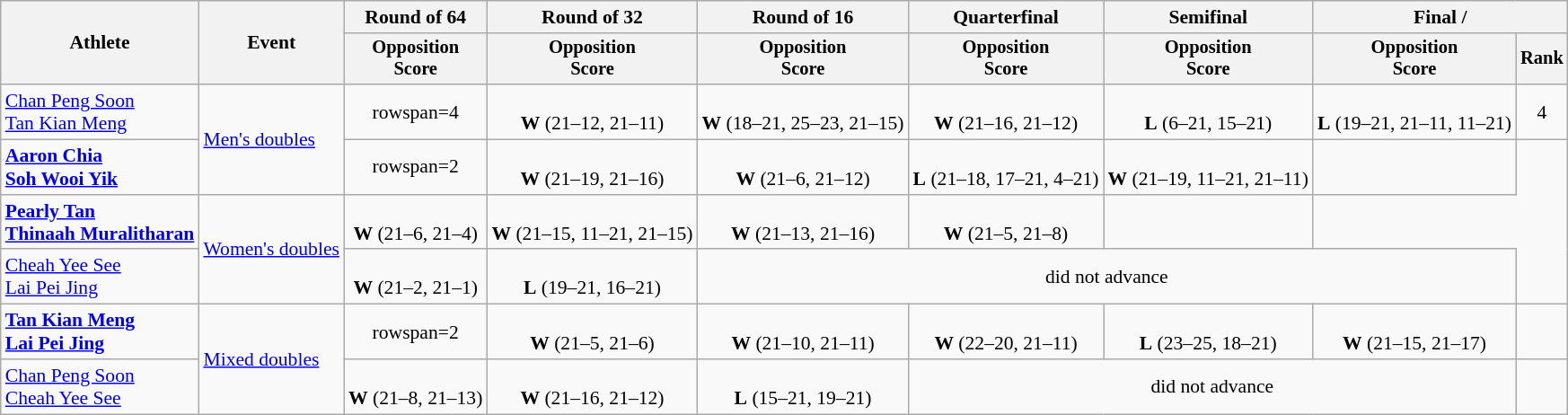<table class=wikitable style="font-size:90%">
<tr>
<th rowspan=2>Athlete</th>
<th rowspan=2>Event</th>
<th>Round of 64</th>
<th>Round of 32</th>
<th>Round of 16</th>
<th>Quarterfinal</th>
<th>Semifinal</th>
<th colspan=2>Final / </th>
</tr>
<tr style="font-size:95%">
<th>Opposition<br>Score</th>
<th>Opposition<br>Score</th>
<th>Opposition<br>Score</th>
<th>Opposition<br>Score</th>
<th>Opposition<br>Score</th>
<th>Opposition<br>Score</th>
<th>Rank</th>
</tr>
<tr style="text-align:center">
<td style="text-align:left"><a href='#'>Chan Peng Soon</a><br><a href='#'>Tan Kian Meng</a></td>
<td style="text-align:left" rowspan=2><a href='#'>Men's doubles</a></td>
<td>rowspan=4 </td>
<td><br><strong>W</strong> (21–12, 21–11)</td>
<td><br><strong>W</strong> (18–21, 25–23, 21–15)</td>
<td><br><strong>W</strong> (21–16, 21–12)</td>
<td><br> <strong>L</strong> (6–21, 15–21)</td>
<td><br> <strong>L</strong> (19–21, 21–11, 11–21)</td>
<td>4</td>
</tr>
<tr style="text-align:center">
<td style="text-align:left"><strong><a href='#'>Aaron Chia</a><br><a href='#'>Soh Wooi Yik</a></strong></td>
<td>rowspan=2 </td>
<td><br><strong>W</strong> (21–19, 21–16)</td>
<td><br><strong>W</strong> (21–6, 21–12)</td>
<td><br> <strong>L</strong> (21–18, 17–21, 4–21)</td>
<td><br> <strong>W</strong> (21–19, 11–21, 21–11)</td>
<td></td>
</tr>
<tr style="text-align:center">
<td style="text-align:left"><strong><a href='#'>Pearly Tan</a><br><a href='#'>Thinaah Muralitharan</a></strong></td>
<td style="text-align:left" rowspan=2><a href='#'>Women's doubles</a></td>
<td><br><strong>W</strong> (21–6, 21–4)</td>
<td><br><strong>W</strong> (21–15, 11–21, 21–15)</td>
<td><br><strong>W</strong> (21–13, 21–16)</td>
<td><br><strong>W</strong> (21–5, 21–8)</td>
<td></td>
</tr>
<tr style="text-align:center">
<td style="text-align:left"><a href='#'>Cheah Yee See</a><br><a href='#'>Lai Pei Jing</a></td>
<td><br><strong>W</strong> (21–2, 21–1)</td>
<td><br><strong>L</strong> (19–21, 16–21)</td>
<td colspan="4">did not advance</td>
</tr>
<tr style="text-align:center">
<td style="text-align:left"><strong><a href='#'>Tan Kian Meng</a><br><a href='#'>Lai Pei Jing</a></strong></td>
<td style="text-align:left" rowspan=2><a href='#'>Mixed doubles</a></td>
<td>rowspan=2 </td>
<td><br><strong>W</strong> (21–5, 21–6)</td>
<td><br><strong>W</strong> (21–10, 21–11)</td>
<td><br><strong>W</strong> (22–20, 21–11)</td>
<td> <br><strong>L</strong> (23–25, 18–21)</td>
<td> <br><strong>W</strong> (21–15, 21–17)</td>
<td></td>
</tr>
<tr style="text-align:center">
<td style="text-align:left"><a href='#'>Chan Peng Soon</a><br><a href='#'>Cheah Yee See</a></td>
<td><br><strong>W</strong> (21–8, 21–13)</td>
<td><br><strong>W</strong> (21–16, 21–12)</td>
<td><br> <strong>L</strong> (15–21, 19–21)</td>
<td colspan="3">did not advance</td>
</tr>
</table>
